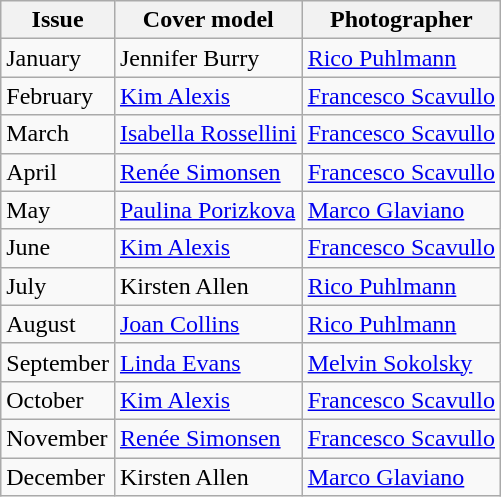<table class="sortable wikitable">
<tr>
<th>Issue</th>
<th>Cover model</th>
<th>Photographer</th>
</tr>
<tr>
<td>January</td>
<td>Jennifer Burry</td>
<td><a href='#'>Rico Puhlmann</a></td>
</tr>
<tr>
<td>February</td>
<td><a href='#'>Kim Alexis</a></td>
<td><a href='#'>Francesco Scavullo</a></td>
</tr>
<tr>
<td>March</td>
<td><a href='#'>Isabella Rossellini</a></td>
<td><a href='#'>Francesco Scavullo</a></td>
</tr>
<tr>
<td>April</td>
<td><a href='#'>Renée Simonsen</a></td>
<td><a href='#'>Francesco Scavullo</a></td>
</tr>
<tr>
<td>May</td>
<td><a href='#'>Paulina Porizkova</a></td>
<td><a href='#'>Marco Glaviano</a></td>
</tr>
<tr>
<td>June</td>
<td><a href='#'>Kim Alexis</a></td>
<td><a href='#'>Francesco Scavullo</a></td>
</tr>
<tr>
<td>July</td>
<td>Kirsten Allen</td>
<td><a href='#'>Rico Puhlmann</a></td>
</tr>
<tr>
<td>August</td>
<td><a href='#'>Joan Collins</a></td>
<td><a href='#'>Rico Puhlmann</a></td>
</tr>
<tr>
<td>September</td>
<td><a href='#'>Linda Evans</a></td>
<td><a href='#'>Melvin Sokolsky</a></td>
</tr>
<tr>
<td>October</td>
<td><a href='#'>Kim Alexis</a></td>
<td><a href='#'>Francesco Scavullo</a></td>
</tr>
<tr>
<td>November</td>
<td><a href='#'>Renée Simonsen</a></td>
<td><a href='#'>Francesco Scavullo</a></td>
</tr>
<tr>
<td>December</td>
<td>Kirsten Allen</td>
<td><a href='#'>Marco Glaviano</a></td>
</tr>
</table>
